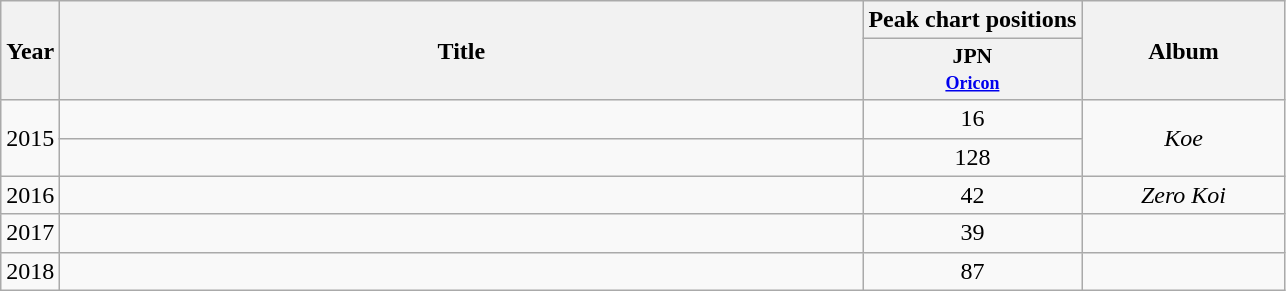<table class="wikitable plainrowheaders" style="text-align:center;">
<tr>
<th scope="col" rowspan="2">Year</th>
<th scope="col" rowspan="2" style="width:33em;">Title</th>
<th scope="col" colspan="1">Peak chart positions</th>
<th scope="col" rowspan="2" style="width:8em;">Album</th>
</tr>
<tr>
<th scope="col" style="font-size:90%;">JPN<br><small><a href='#'>Oricon</a></small></th>
</tr>
<tr>
<td rowspan="2">2015</td>
<td scope="row"></td>
<td>16</td>
<td rowspan="2"><em>Koe</em></td>
</tr>
<tr>
<td scope="row"></td>
<td>128</td>
</tr>
<tr>
<td>2016</td>
<td scope="row"></td>
<td>42</td>
<td><em>Zero Koi</em></td>
</tr>
<tr>
<td>2017</td>
<td scope="row"></td>
<td>39</td>
<td></td>
</tr>
<tr>
<td>2018</td>
<td scope="row"></td>
<td>87</td>
<td></td>
</tr>
</table>
